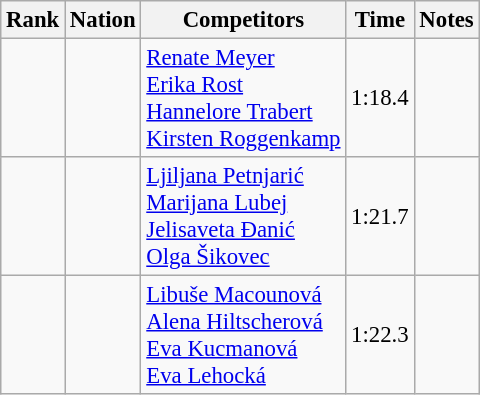<table class="wikitable sortable" style="text-align:center; font-size:95%">
<tr>
<th>Rank</th>
<th>Nation</th>
<th>Competitors</th>
<th>Time</th>
<th>Notes</th>
</tr>
<tr>
<td></td>
<td align=left></td>
<td align=left><a href='#'>Renate Meyer</a><br><a href='#'>Erika Rost</a><br><a href='#'>Hannelore Trabert</a><br><a href='#'>Kirsten Roggenkamp</a></td>
<td>1:18.4</td>
<td></td>
</tr>
<tr>
<td></td>
<td align=left></td>
<td align=left><a href='#'>Ljiljana Petnjarić</a><br><a href='#'>Marijana Lubej</a><br><a href='#'>Jelisaveta Đanić</a><br><a href='#'>Olga Šikovec</a></td>
<td>1:21.7</td>
<td></td>
</tr>
<tr>
<td></td>
<td align=left></td>
<td align=left><a href='#'>Libuše Macounová</a><br><a href='#'>Alena Hiltscherová</a><br><a href='#'>Eva Kucmanová</a><br><a href='#'>Eva Lehocká</a></td>
<td>1:22.3</td>
<td></td>
</tr>
</table>
